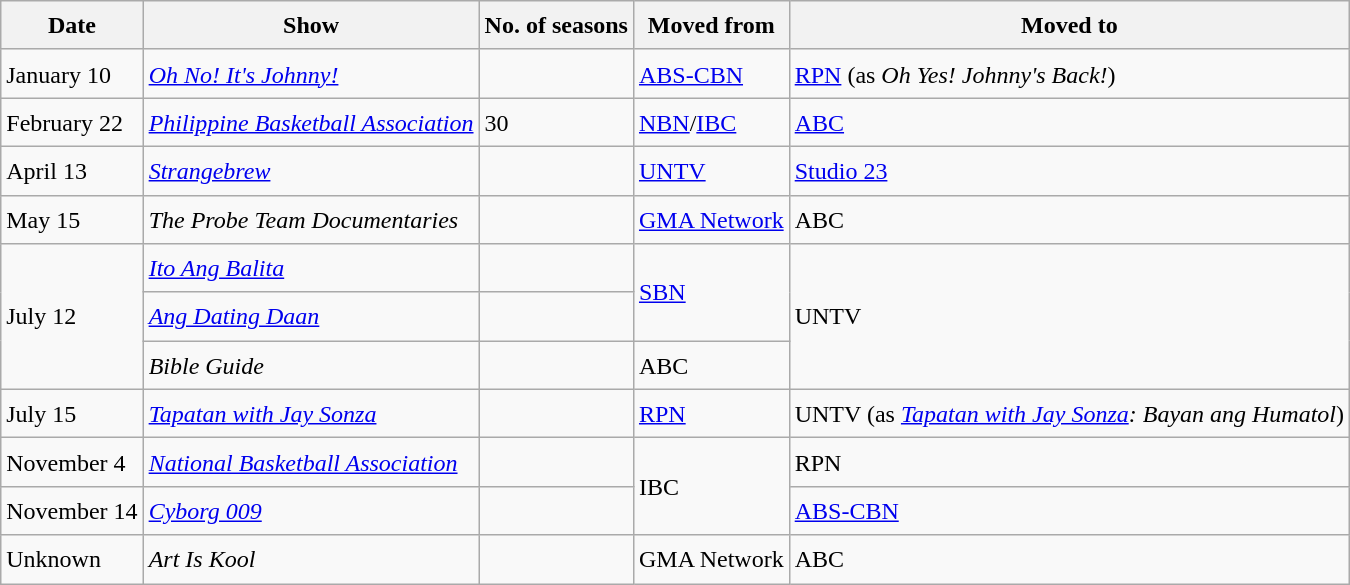<table class="wikitable" style="text-align:left; line-height:25px; width:auto;">
<tr>
<th>Date</th>
<th>Show</th>
<th>No. of seasons</th>
<th>Moved from</th>
<th>Moved to</th>
</tr>
<tr>
<td>January 10</td>
<td><em><a href='#'>Oh No! It's Johnny!</a></em></td>
<td></td>
<td><a href='#'>ABS-CBN</a></td>
<td><a href='#'>RPN</a> (as <em>Oh Yes! Johnny's Back!</em>)</td>
</tr>
<tr>
<td>February 22</td>
<td><em><a href='#'>Philippine Basketball Association</a></em></td>
<td>30</td>
<td><a href='#'>NBN</a>/<a href='#'>IBC</a></td>
<td><a href='#'>ABC</a></td>
</tr>
<tr>
<td>April 13</td>
<td><em><a href='#'>Strangebrew</a></em></td>
<td></td>
<td><a href='#'>UNTV</a></td>
<td><a href='#'>Studio 23</a></td>
</tr>
<tr>
<td>May 15</td>
<td><em>The Probe Team Documentaries</em></td>
<td></td>
<td><a href='#'>GMA Network</a></td>
<td>ABC</td>
</tr>
<tr>
<td rowspan="3">July 12</td>
<td><em><a href='#'>Ito Ang Balita</a></em></td>
<td></td>
<td rowspan="2"><a href='#'>SBN</a></td>
<td rowspan="3">UNTV</td>
</tr>
<tr>
<td><em><a href='#'>Ang Dating Daan</a></em></td>
<td></td>
</tr>
<tr>
<td><em>Bible Guide</em></td>
<td></td>
<td>ABC</td>
</tr>
<tr>
<td>July 15</td>
<td><em><a href='#'>Tapatan with Jay Sonza</a></em></td>
<td></td>
<td><a href='#'>RPN</a></td>
<td>UNTV (as <em><a href='#'>Tapatan with Jay Sonza</a>: Bayan ang Humatol</em>)</td>
</tr>
<tr>
<td>November 4</td>
<td><em><a href='#'>National Basketball Association</a></em></td>
<td></td>
<td rowspan="2">IBC</td>
<td>RPN</td>
</tr>
<tr>
<td>November 14</td>
<td><em><a href='#'>Cyborg 009</a></em></td>
<td></td>
<td><a href='#'>ABS-CBN</a></td>
</tr>
<tr>
<td>Unknown</td>
<td><em>Art Is Kool</em></td>
<td></td>
<td>GMA Network</td>
<td>ABC</td>
</tr>
</table>
